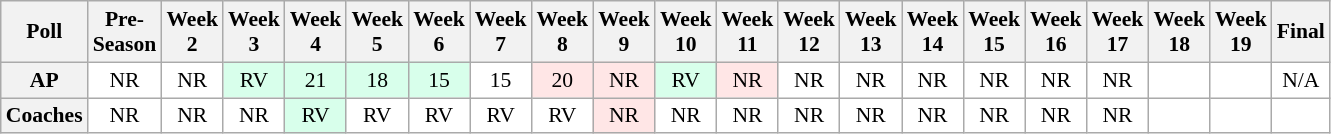<table class="wikitable" style="white-space:nowrap;font-size:90%">
<tr>
<th>Poll</th>
<th>Pre-<br>Season</th>
<th>Week<br>2</th>
<th>Week<br>3</th>
<th>Week<br>4</th>
<th>Week<br>5</th>
<th>Week<br>6</th>
<th>Week<br>7</th>
<th>Week<br>8</th>
<th>Week<br>9</th>
<th>Week<br>10</th>
<th>Week<br>11</th>
<th>Week<br>12</th>
<th>Week<br>13</th>
<th>Week<br>14</th>
<th>Week<br>15</th>
<th>Week<br>16</th>
<th>Week<br>17</th>
<th>Week<br>18</th>
<th>Week<br>19</th>
<th>Final</th>
</tr>
<tr style="text-align:center;">
<th>AP</th>
<td style="background:#FFF;">NR</td>
<td style="background:#FFF;">NR</td>
<td style="background:#D8FFEB;">RV</td>
<td style="background:#D8FFEB;">21</td>
<td style="background:#D8FFEB;">18</td>
<td style="background:#D8FFEB;">15</td>
<td style="background:#FFF;">15</td>
<td style="background:#FFE6E6;">20</td>
<td style="background:#FFE6E6;">NR</td>
<td style="background:#D8FFEB;">RV</td>
<td style="background:#FFE6E6;">NR</td>
<td style="background:#FFF;">NR</td>
<td style="background:#FFF;">NR</td>
<td style="background:#FFF;">NR</td>
<td style="background:#FFF;">NR</td>
<td style="background:#FFF;">NR</td>
<td style="background:#FFF;">NR</td>
<td style="background:#FFF;"></td>
<td style="background:#FFF;"></td>
<td style="background:#FFF;">N/A</td>
</tr>
<tr style="text-align:center;">
<th>Coaches</th>
<td style="background:#FFF;">NR</td>
<td style="background:#FFF;">NR</td>
<td style="background:#FFF;">NR</td>
<td style="background:#D8FFEB;">RV</td>
<td style="background:#FFF;">RV</td>
<td style="background:#FFF;">RV</td>
<td style="background:#FFF;">RV</td>
<td style="background:#FFF;">RV</td>
<td style="background:#FFE6E6;">NR</td>
<td style="background:#FFF;">NR</td>
<td style="background:#FFF;">NR</td>
<td style="background:#FFF;">NR</td>
<td style="background:#FFF;">NR</td>
<td style="background:#FFF;">NR</td>
<td style="background:#FFF;">NR</td>
<td style="background:#FFF;">NR</td>
<td style="background:#FFF;">NR</td>
<td style="background:#FFF;"></td>
<td style="background:#FFF;"></td>
<td style="background:#FFF;"></td>
</tr>
</table>
